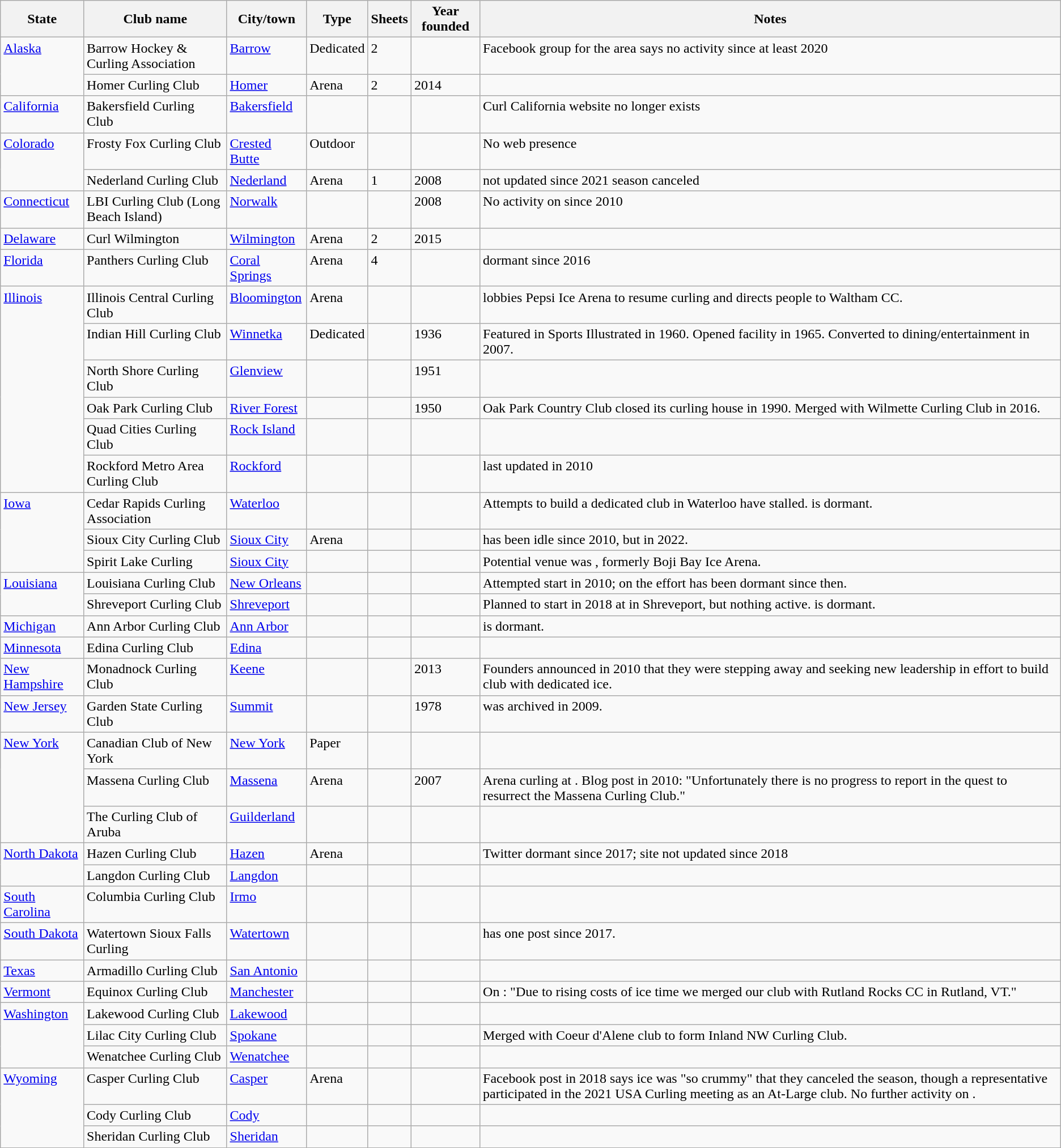<table class="wikitable">
<tr>
<th scope="col">State</th>
<th scope="col">Club name</th>
<th scope="col">City/town</th>
<th scope="col">Type</th>
<th scope="col">Sheets</th>
<th scope="col">Year founded</th>
<th scope="col">Notes<br>  
</th>
</tr>
<tr valign="top">
<td rowspan="2"><span><a href='#'>Alaska</a></span></td>
<td>Barrow Hockey & Curling Association</td>
<td><a href='#'>Barrow</a></td>
<td>Dedicated</td>
<td>2</td>
<td></td>
<td>Facebook group for the area says no activity since at least 2020<br></td>
</tr>
<tr valign="top">
<td>Homer Curling Club</td>
<td><a href='#'>Homer</a></td>
<td>Arena</td>
<td>2</td>
<td>2014</td>
<td><br>  
</td>
</tr>
<tr valign="top">
<td><span><a href='#'>California</a></span></td>
<td>Bakersfield Curling Club</td>
<td><a href='#'>Bakersfield</a></td>
<td></td>
<td></td>
<td></td>
<td>Curl California website no longer exists</td>
</tr>
<tr valign="top">
<td rowspan="2"><span><a href='#'>Colorado</a></span></td>
<td>Frosty Fox Curling Club</td>
<td><a href='#'>Crested Butte</a></td>
<td>Outdoor</td>
<td></td>
<td></td>
<td>No web presence<br></td>
</tr>
<tr valign="top">
<td>Nederland Curling Club</td>
<td><a href='#'>Nederland</a></td>
<td>Arena</td>
<td>1</td>
<td>2008</td>
<td> not updated since 2021 season canceled</td>
</tr>
<tr valign="top">
<td><span><a href='#'>Connecticut</a></span></td>
<td>LBI Curling Club (Long Beach Island)</td>
<td><a href='#'>Norwalk</a></td>
<td></td>
<td></td>
<td>2008</td>
<td>No activity on  since 2010<br>  
</td>
</tr>
<tr valign="top">
<td><span><a href='#'>Delaware</a></span></td>
<td>Curl Wilmington</td>
<td><a href='#'>Wilmington</a></td>
<td>Arena</td>
<td>2</td>
<td>2015</td>
<td><br>  
</td>
</tr>
<tr valign="top">
<td><span><a href='#'>Florida</a></span></td>
<td>Panthers Curling Club</td>
<td><a href='#'>Coral Springs</a></td>
<td>Arena</td>
<td>4</td>
<td></td>
<td> dormant since 2016<br></td>
</tr>
<tr valign="top">
<td rowspan="6"><span><a href='#'>Illinois</a></span></td>
<td>Illinois Central Curling Club</td>
<td><a href='#'>Bloomington</a></td>
<td>Arena</td>
<td></td>
<td></td>
<td> lobbies Pepsi Ice Arena to resume curling and directs people to Waltham CC.<br></td>
</tr>
<tr valign="top">
<td>Indian Hill Curling Club</td>
<td><a href='#'>Winnetka</a></td>
<td>Dedicated</td>
<td></td>
<td>1936</td>
<td>Featured in Sports Illustrated in 1960. Opened facility in 1965. Converted to dining/entertainment in 2007.<br></td>
</tr>
<tr valign="top">
<td>North Shore Curling Club</td>
<td><a href='#'>Glenview</a></td>
<td></td>
<td></td>
<td>1951</td>
<td><br></td>
</tr>
<tr valign="top">
<td>Oak Park Curling Club</td>
<td><a href='#'>River Forest</a></td>
<td></td>
<td></td>
<td>1950</td>
<td>Oak Park Country Club closed its curling house in 1990. Merged with Wilmette Curling Club in 2016.<br></td>
</tr>
<tr valign="top">
<td>Quad Cities Curling Club</td>
<td><a href='#'>Rock Island</a></td>
<td></td>
<td></td>
<td></td>
<td><br></td>
</tr>
<tr valign="top">
<td>Rockford Metro Area Curling Club</td>
<td><a href='#'>Rockford</a></td>
<td></td>
<td></td>
<td></td>
<td> last updated in 2010<br>  
</td>
</tr>
<tr valign="top">
<td rowspan="3"><span><a href='#'>Iowa</a></span></td>
<td>Cedar Rapids Curling Association</td>
<td><a href='#'>Waterloo</a></td>
<td></td>
<td></td>
<td></td>
<td>Attempts to build a dedicated club in Waterloo have stalled.  is dormant.<br></td>
</tr>
<tr valign="top">
<td>Sioux City Curling Club</td>
<td><a href='#'>Sioux City</a></td>
<td>Arena</td>
<td></td>
<td></td>
<td> has been idle since 2010, but  in 2022.<br></td>
</tr>
<tr valign="top">
<td>Spirit Lake Curling</td>
<td><a href='#'>Sioux City</a></td>
<td></td>
<td></td>
<td></td>
<td>Potential venue was , formerly Boji Bay Ice Arena.<br>  
</td>
</tr>
<tr valign="top">
<td rowspan="2"><span><a href='#'>Louisiana</a></span></td>
<td>Louisiana Curling Club</td>
<td><a href='#'>New Orleans</a></td>
<td></td>
<td></td>
<td></td>
<td>Attempted start in 2010;  on the effort has been dormant since then.<br></td>
</tr>
<tr valign="top">
<td>Shreveport Curling Club</td>
<td><a href='#'>Shreveport</a></td>
<td></td>
<td></td>
<td></td>
<td>Planned to start in 2018 at  in Shreveport, but nothing active.  is dormant.<br>  
</td>
</tr>
<tr valign="top">
<td><span><a href='#'>Michigan</a></span></td>
<td>Ann Arbor Curling Club</td>
<td><a href='#'>Ann Arbor</a></td>
<td></td>
<td></td>
<td></td>
<td> is dormant.<br>  
</td>
</tr>
<tr valign="top">
<td><span><a href='#'>Minnesota</a></span></td>
<td>Edina Curling Club</td>
<td><a href='#'>Edina</a></td>
<td></td>
<td></td>
<td></td>
<td><br>  
</td>
</tr>
<tr valign="top">
<td><span><a href='#'>New Hampshire</a></span></td>
<td>Monadnock Curling Club</td>
<td><a href='#'>Keene</a></td>
<td></td>
<td></td>
<td>2013</td>
<td>Founders announced in 2010 that they were stepping away and seeking new leadership in effort to build club with dedicated ice.<br>  
</td>
</tr>
<tr valign="top">
<td><span><a href='#'>New Jersey</a></span></td>
<td>Garden State Curling Club</td>
<td><a href='#'>Summit</a></td>
<td></td>
<td></td>
<td>1978</td>
<td> was archived in 2009.<br>  
</td>
</tr>
<tr valign="top">
<td rowspan="3"><span><a href='#'>New York</a></span></td>
<td>Canadian Club of New York</td>
<td><a href='#'>New York</a></td>
<td>Paper</td>
<td></td>
<td></td>
<td><br></td>
</tr>
<tr valign="top">
<td>Massena Curling Club</td>
<td><a href='#'>Massena</a></td>
<td>Arena</td>
<td></td>
<td>2007</td>
<td>Arena curling at . Blog post in 2010: "Unfortunately there is no progress to report in the quest to resurrect the Massena Curling Club."<br></td>
</tr>
<tr valign="top">
<td>The Curling Club of Aruba</td>
<td><a href='#'>Guilderland</a></td>
<td></td>
<td></td>
<td></td>
<td><br>  
</td>
</tr>
<tr valign="top">
<td rowspan="2"><span><a href='#'>North Dakota</a></span></td>
<td>Hazen Curling Club</td>
<td><a href='#'>Hazen</a></td>
<td>Arena</td>
<td></td>
<td></td>
<td>Twitter dormant since 2017; site not updated since 2018<br></td>
</tr>
<tr valign="top">
<td>Langdon Curling Club</td>
<td><a href='#'>Langdon</a></td>
<td></td>
<td></td>
<td></td>
<td><br>  
</td>
</tr>
<tr valign="top">
<td><span><a href='#'>South Carolina</a></span></td>
<td>Columbia Curling Club</td>
<td><a href='#'>Irmo</a></td>
<td></td>
<td></td>
<td></td>
<td><br>  
</td>
</tr>
<tr valign="top">
<td><span><a href='#'>South Dakota</a></span></td>
<td>Watertown Sioux Falls Curling</td>
<td><a href='#'>Watertown</a></td>
<td></td>
<td></td>
<td></td>
<td> has one post since 2017.<br>  
</td>
</tr>
<tr valign="top">
<td><span><a href='#'>Texas</a></span></td>
<td>Armadillo Curling Club</td>
<td><a href='#'>San Antonio</a></td>
<td></td>
<td></td>
<td></td>
<td><br>  
</td>
</tr>
<tr valign="top">
<td><span><a href='#'>Vermont</a></span></td>
<td>Equinox Curling Club</td>
<td><a href='#'>Manchester</a></td>
<td></td>
<td></td>
<td></td>
<td>On : "Due to rising costs of ice time we merged our club with Rutland Rocks CC in Rutland, VT."<br>  
</td>
</tr>
<tr valign="top">
<td rowspan="3"><span><a href='#'>Washington</a></span></td>
<td>Lakewood Curling Club</td>
<td><a href='#'>Lakewood</a></td>
<td></td>
<td></td>
<td></td>
<td><br></td>
</tr>
<tr valign="top">
<td>Lilac City Curling Club</td>
<td><a href='#'>Spokane</a></td>
<td></td>
<td></td>
<td></td>
<td>Merged with Coeur d'Alene club to form Inland NW Curling Club.<br></td>
</tr>
<tr valign="top">
<td>Wenatchee Curling Club</td>
<td><a href='#'>Wenatchee</a></td>
<td></td>
<td></td>
<td></td>
<td><br>  
</td>
</tr>
<tr valign="top">
<td rowspan="3"><span><a href='#'>Wyoming</a></span></td>
<td>Casper Curling Club</td>
<td><a href='#'>Casper</a></td>
<td>Arena</td>
<td></td>
<td></td>
<td>Facebook post in 2018 says ice was "so crummy" that they canceled the season, though a representative participated in the 2021 USA Curling meeting as an At-Large club. No further activity on .<br></td>
</tr>
<tr valign="top">
<td>Cody Curling Club</td>
<td><a href='#'>Cody</a></td>
<td></td>
<td></td>
<td></td>
<td><br></td>
</tr>
<tr valign="top">
<td>Sheridan Curling Club</td>
<td><a href='#'>Sheridan</a></td>
<td></td>
<td></td>
<td></td>
<td></td>
</tr>
</table>
